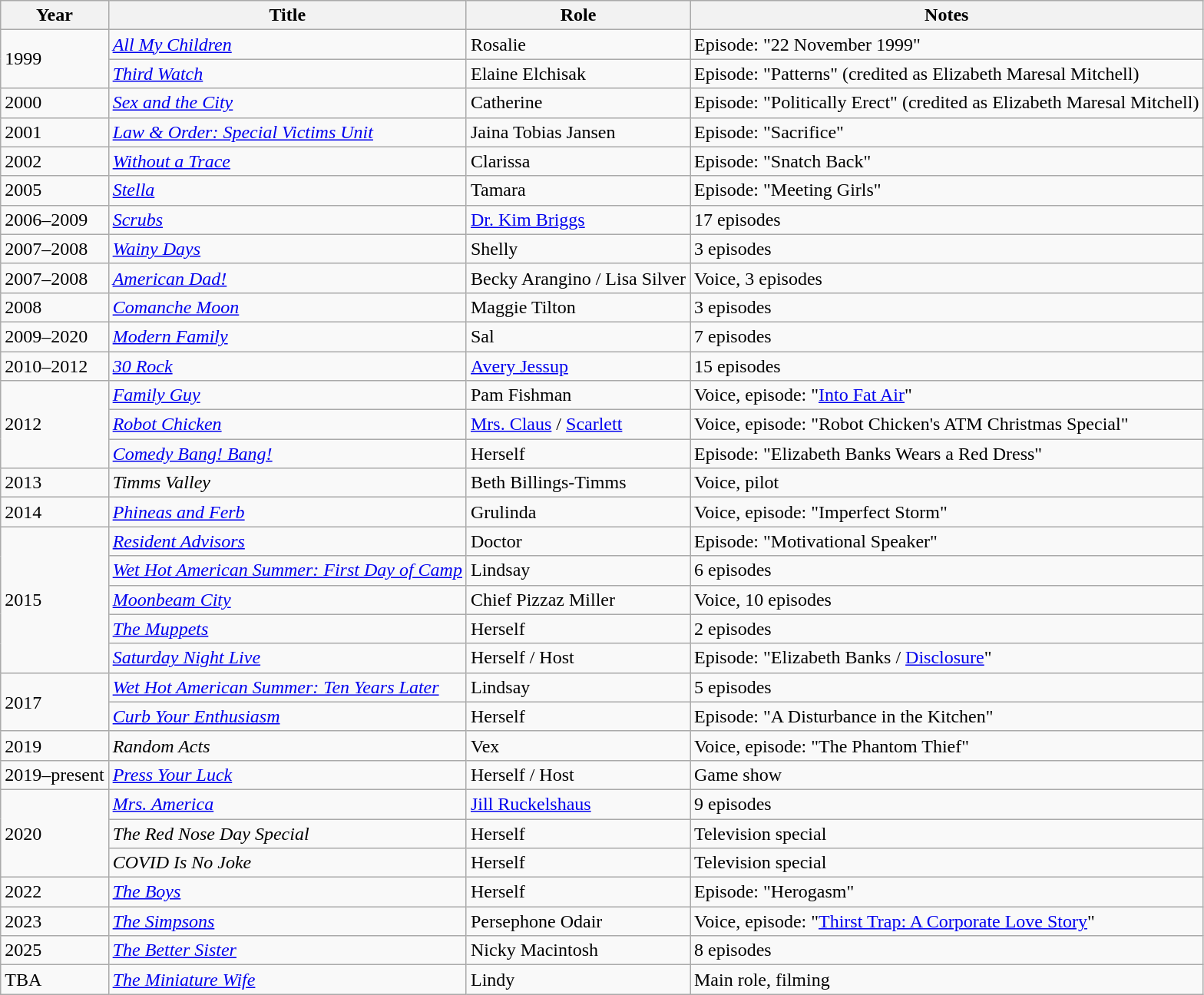<table class="wikitable sortable">
<tr>
<th>Year</th>
<th>Title</th>
<th>Role</th>
<th class="unsortable">Notes</th>
</tr>
<tr>
<td rowspan="2">1999</td>
<td><em><a href='#'>All My Children</a></em></td>
<td>Rosalie</td>
<td>Episode: "22 November 1999"</td>
</tr>
<tr>
<td><em><a href='#'>Third Watch</a></em></td>
<td>Elaine Elchisak</td>
<td>Episode: "Patterns" (credited as Elizabeth Maresal Mitchell)</td>
</tr>
<tr>
<td>2000</td>
<td><em><a href='#'>Sex and the City</a></em></td>
<td>Catherine</td>
<td>Episode: "Politically Erect" (credited as Elizabeth Maresal Mitchell)</td>
</tr>
<tr>
<td>2001</td>
<td><em><a href='#'>Law & Order: Special Victims Unit</a></em></td>
<td>Jaina Tobias Jansen</td>
<td>Episode: "Sacrifice"</td>
</tr>
<tr>
<td>2002</td>
<td><em><a href='#'>Without a Trace</a></em></td>
<td>Clarissa</td>
<td>Episode: "Snatch Back"</td>
</tr>
<tr>
<td>2005</td>
<td><em><a href='#'>Stella</a></em></td>
<td>Tamara</td>
<td>Episode: "Meeting Girls"</td>
</tr>
<tr>
<td>2006–2009</td>
<td><em><a href='#'>Scrubs</a></em></td>
<td><a href='#'>Dr. Kim Briggs</a></td>
<td>17 episodes</td>
</tr>
<tr>
<td>2007–2008</td>
<td><em><a href='#'>Wainy Days</a></em></td>
<td>Shelly</td>
<td>3 episodes</td>
</tr>
<tr>
<td>2007–2008</td>
<td><em><a href='#'>American Dad!</a></em></td>
<td>Becky Arangino / Lisa Silver</td>
<td>Voice, 3 episodes</td>
</tr>
<tr>
<td>2008</td>
<td><em><a href='#'>Comanche Moon</a></em></td>
<td>Maggie Tilton</td>
<td>3 episodes</td>
</tr>
<tr>
<td>2009–2020</td>
<td><em><a href='#'>Modern Family</a></em></td>
<td>Sal</td>
<td>7 episodes</td>
</tr>
<tr>
<td>2010–2012</td>
<td><em><a href='#'>30 Rock</a></em></td>
<td><a href='#'>Avery Jessup</a></td>
<td>15 episodes</td>
</tr>
<tr>
<td rowspan="3">2012</td>
<td><em><a href='#'>Family Guy</a></em></td>
<td>Pam Fishman</td>
<td>Voice, episode: "<a href='#'>Into Fat Air</a>"</td>
</tr>
<tr>
<td><em><a href='#'>Robot Chicken</a></em></td>
<td><a href='#'>Mrs. Claus</a> / <a href='#'>Scarlett</a></td>
<td>Voice, episode: "Robot Chicken's ATM Christmas Special"</td>
</tr>
<tr>
<td><em><a href='#'>Comedy Bang! Bang!</a></em></td>
<td>Herself</td>
<td>Episode: "Elizabeth Banks Wears a Red Dress"</td>
</tr>
<tr>
<td>2013</td>
<td><em>Timms Valley</em></td>
<td>Beth Billings-Timms</td>
<td>Voice, pilot</td>
</tr>
<tr>
<td>2014</td>
<td><em><a href='#'>Phineas and Ferb</a></em></td>
<td>Grulinda</td>
<td>Voice, episode: "Imperfect Storm"</td>
</tr>
<tr>
<td rowspan="5">2015</td>
<td><em><a href='#'>Resident Advisors</a></em></td>
<td>Doctor</td>
<td>Episode: "Motivational Speaker"</td>
</tr>
<tr>
<td><em><a href='#'>Wet Hot American Summer: First Day of Camp</a></em></td>
<td>Lindsay</td>
<td>6 episodes</td>
</tr>
<tr>
<td><em><a href='#'>Moonbeam City</a></em></td>
<td>Chief Pizzaz Miller</td>
<td>Voice, 10 episodes</td>
</tr>
<tr>
<td><em><a href='#'>The Muppets</a></em></td>
<td>Herself</td>
<td>2 episodes</td>
</tr>
<tr>
<td><em><a href='#'>Saturday Night Live</a></em></td>
<td>Herself / Host</td>
<td>Episode: "Elizabeth Banks / <a href='#'>Disclosure</a>"</td>
</tr>
<tr>
<td rowspan="2">2017</td>
<td><em><a href='#'>Wet Hot American Summer: Ten Years Later</a></em></td>
<td>Lindsay</td>
<td>5 episodes</td>
</tr>
<tr>
<td><em><a href='#'>Curb Your Enthusiasm</a></em></td>
<td>Herself</td>
<td>Episode: "A Disturbance in the Kitchen"</td>
</tr>
<tr>
<td>2019</td>
<td><em>Random Acts</em></td>
<td>Vex</td>
<td>Voice, episode: "The Phantom Thief"</td>
</tr>
<tr>
<td>2019–present</td>
<td><em><a href='#'>Press Your Luck</a></em></td>
<td>Herself / Host</td>
<td>Game show</td>
</tr>
<tr>
<td rowspan="3">2020</td>
<td><em><a href='#'>Mrs. America</a></em></td>
<td><a href='#'>Jill Ruckelshaus</a></td>
<td>9 episodes</td>
</tr>
<tr>
<td><em>The Red Nose Day Special</em></td>
<td>Herself</td>
<td>Television special</td>
</tr>
<tr>
<td><em>COVID Is No Joke</em></td>
<td>Herself</td>
<td>Television special</td>
</tr>
<tr>
<td>2022</td>
<td><em><a href='#'>The Boys</a></em></td>
<td>Herself</td>
<td>Episode: "Herogasm"</td>
</tr>
<tr>
<td>2023</td>
<td><em><a href='#'>The Simpsons</a></em></td>
<td>Persephone Odair</td>
<td>Voice, episode: "<a href='#'>Thirst Trap: A Corporate Love Story</a>"</td>
</tr>
<tr>
<td>2025</td>
<td><em><a href='#'>The Better Sister</a></em></td>
<td>Nicky Macintosh</td>
<td>8 episodes</td>
</tr>
<tr>
<td>TBA</td>
<td><em><a href='#'>The Miniature Wife</a></em></td>
<td>Lindy</td>
<td>Main role, filming</td>
</tr>
</table>
